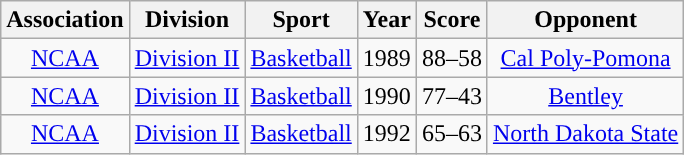<table class="wikitable" style="text-align:center">
<tr>
<th>Association</th>
<th>Division</th>
<th>Sport</th>
<th>Year</th>
<th>Score</th>
<th>Opponent</th>
</tr>
<tr style="text-align:center;">
<td><a href='#'>NCAA</a></td>
<td><a href='#'>Division II</a></td>
<td><a href='#'>Basketball</a></td>
<td>1989</td>
<td>88–58</td>
<td><a href='#'>Cal Poly-Pomona</a></td>
</tr>
<tr align="center">
<td><a href='#'>NCAA</a></td>
<td><a href='#'>Division II</a></td>
<td><a href='#'>Basketball</a></td>
<td>1990</td>
<td>77–43</td>
<td><a href='#'>Bentley</a></td>
</tr>
<tr style="text-align:center;">
<td><a href='#'>NCAA</a></td>
<td><a href='#'>Division II</a></td>
<td><a href='#'>Basketball</a></td>
<td>1992</td>
<td>65–63</td>
<td><a href='#'>North Dakota State</a></td>
</tr>
</table>
